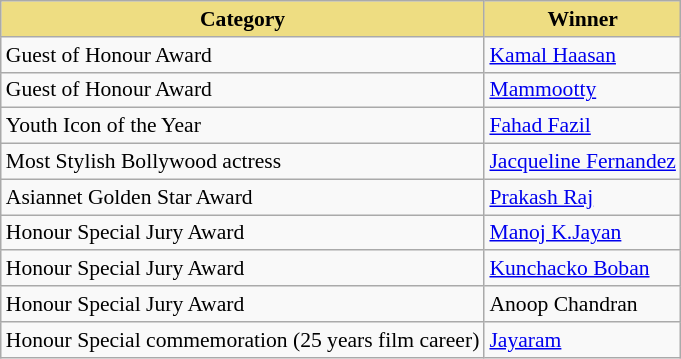<table class="wikitable" style="font-size:90%;">
<tr>
<th style="background:#EEDD82;">Category</th>
<th style="background:#EEDD82;">Winner</th>
</tr>
<tr>
<td>Guest of Honour Award</td>
<td><a href='#'>Kamal Haasan</a></td>
</tr>
<tr>
<td>Guest of Honour Award</td>
<td><a href='#'>Mammootty</a></td>
</tr>
<tr>
<td>Youth Icon of the Year</td>
<td><a href='#'>Fahad Fazil</a></td>
</tr>
<tr>
<td>Most Stylish Bollywood actress</td>
<td><a href='#'>Jacqueline Fernandez</a></td>
</tr>
<tr>
<td>Asiannet Golden Star Award</td>
<td><a href='#'>Prakash Raj</a></td>
</tr>
<tr>
<td>Honour Special Jury Award</td>
<td><a href='#'>Manoj K.Jayan</a></td>
</tr>
<tr>
<td>Honour Special Jury Award</td>
<td><a href='#'>Kunchacko Boban</a></td>
</tr>
<tr>
<td>Honour Special Jury Award</td>
<td>Anoop Chandran</td>
</tr>
<tr>
<td>Honour Special commemoration (25 years film career)</td>
<td><a href='#'>Jayaram</a></td>
</tr>
</table>
